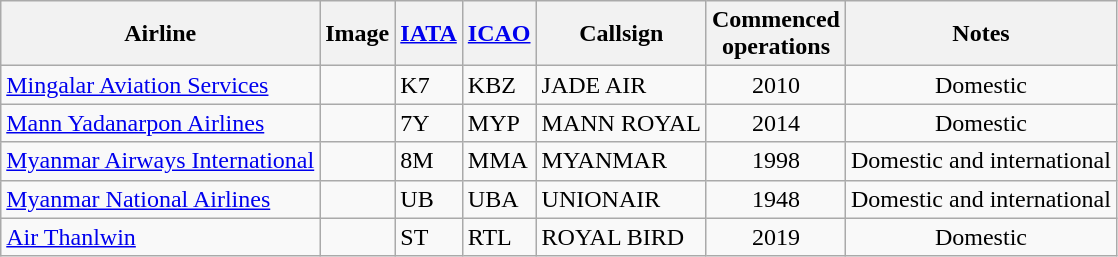<table class="wikitable sortable">
<tr valign="middle">
<th>Airline</th>
<th>Image</th>
<th><a href='#'>IATA</a></th>
<th><a href='#'>ICAO</a></th>
<th>Callsign</th>
<th>Commenced<br>operations</th>
<th>Notes</th>
</tr>
<tr>
<td><a href='#'>Mingalar Aviation Services</a></td>
<td></td>
<td>K7</td>
<td>KBZ</td>
<td>JADE AIR</td>
<td align=center>2010</td>
<td align=center>Domestic</td>
</tr>
<tr>
<td><a href='#'>Mann Yadanarpon Airlines</a></td>
<td></td>
<td>7Y</td>
<td>MYP</td>
<td>MANN ROYAL</td>
<td align=center>2014</td>
<td align=center>Domestic</td>
</tr>
<tr>
<td><a href='#'>Myanmar Airways International</a></td>
<td></td>
<td>8M</td>
<td>MMA</td>
<td>MYANMAR</td>
<td align=center>1998</td>
<td align=center>Domestic and international</td>
</tr>
<tr>
<td><a href='#'>Myanmar National Airlines</a></td>
<td></td>
<td>UB</td>
<td>UBA</td>
<td>UNIONAIR</td>
<td align=center>1948</td>
<td align=center>Domestic and international</td>
</tr>
<tr>
<td><a href='#'>Air Thanlwin</a></td>
<td></td>
<td>ST</td>
<td>RTL</td>
<td>ROYAL BIRD</td>
<td align=center>2019</td>
<td align=center>Domestic</td>
</tr>
</table>
